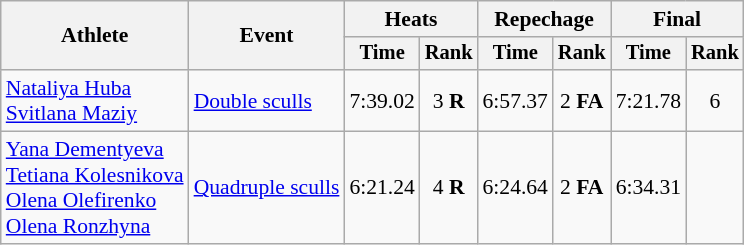<table class="wikitable" style="font-size:90%;">
<tr>
<th rowspan="2">Athlete</th>
<th rowspan="2">Event</th>
<th colspan="2">Heats</th>
<th colspan="2">Repechage</th>
<th colspan="2">Final</th>
</tr>
<tr style="font-size:95%">
<th>Time</th>
<th>Rank</th>
<th>Time</th>
<th>Rank</th>
<th>Time</th>
<th>Rank</th>
</tr>
<tr align=center>
<td align=left><a href='#'>Nataliya Huba</a><br><a href='#'>Svitlana Maziy</a></td>
<td align=left><a href='#'>Double sculls</a></td>
<td>7:39.02</td>
<td>3 <strong>R</strong></td>
<td>6:57.37</td>
<td>2 <strong>FA</strong></td>
<td>7:21.78</td>
<td>6</td>
</tr>
<tr align=center>
<td align=left><a href='#'>Yana Dementyeva</a><br><a href='#'>Tetiana Kolesnikova</a><br><a href='#'>Olena Olefirenko</a><br><a href='#'>Olena Ronzhyna</a></td>
<td align=left><a href='#'>Quadruple sculls</a></td>
<td>6:21.24</td>
<td>4 <strong>R</strong></td>
<td>6:24.64</td>
<td>2 <strong>FA</strong></td>
<td>6:34.31</td>
<td></td>
</tr>
</table>
